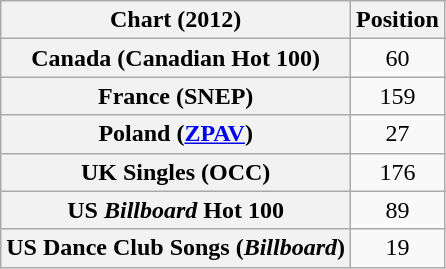<table class="wikitable sortable plainrowheaders" style="text-align:center">
<tr>
<th scope="col">Chart (2012)</th>
<th scope="col">Position</th>
</tr>
<tr>
<th scope="row">Canada (Canadian Hot 100)</th>
<td>60</td>
</tr>
<tr>
<th scope="row">France (SNEP)</th>
<td>159</td>
</tr>
<tr>
<th scope="row">Poland (<a href='#'>ZPAV</a>)</th>
<td>27</td>
</tr>
<tr>
<th scope="row">UK Singles (OCC)</th>
<td>176</td>
</tr>
<tr>
<th scope="row">US <em>Billboard</em> Hot 100</th>
<td>89</td>
</tr>
<tr>
<th scope="row">US Dance Club Songs (<em>Billboard</em>)</th>
<td>19</td>
</tr>
</table>
